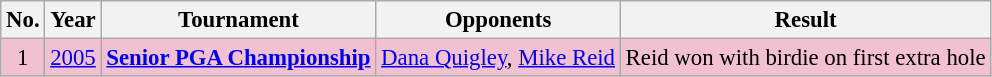<table class="wikitable" style="font-size:95%;">
<tr>
<th>No.</th>
<th>Year</th>
<th>Tournament</th>
<th>Opponents</th>
<th>Result</th>
</tr>
<tr style="background:#F2C1D1;">
<td align=center>1</td>
<td><a href='#'>2005</a></td>
<td><strong><a href='#'>Senior PGA Championship</a></strong></td>
<td> <a href='#'>Dana Quigley</a>,  <a href='#'>Mike Reid</a></td>
<td>Reid won with birdie on first extra hole</td>
</tr>
</table>
